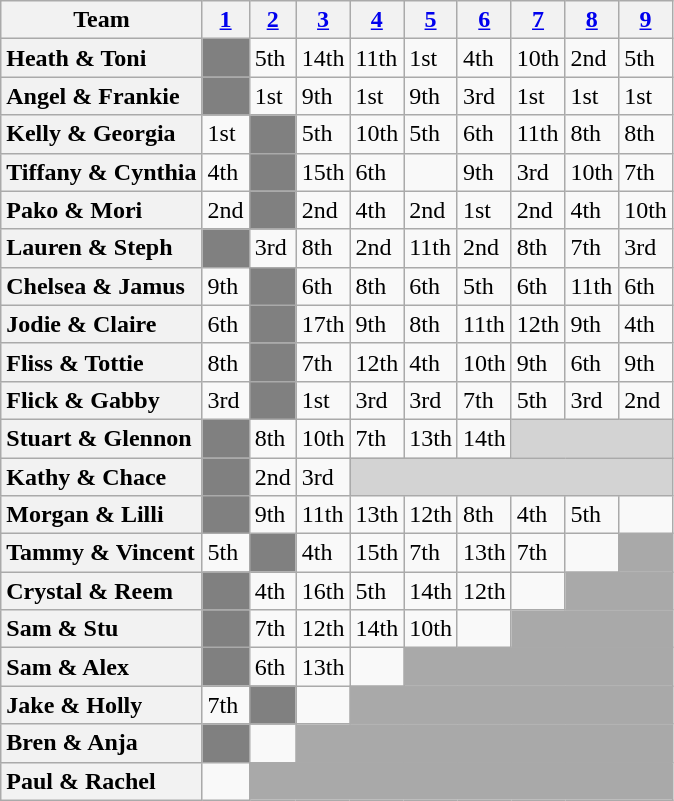<table class="wikitable sortable" style="white-space:nowrap">
<tr>
<th scope="col" class="unsortable">Team</th>
<th scope="col"><a href='#'>1</a></th>
<th scope="col"><a href='#'>2</a></th>
<th scope="col"><a href='#'>3</a></th>
<th scope="col"><a href='#'>4</a></th>
<th scope="col"><a href='#'>5</a></th>
<th scope="col"><a href='#'>6</a></th>
<th scope="col"><a href='#'>7</a></th>
<th scope="col"><a href='#'>8</a></th>
<th scope="col"><a href='#'>9</a></th>
</tr>
<tr>
<th scope="row" style="text-align:left">Heath & Toni</th>
<td bgcolor="gray"></td>
<td>5th</td>
<td>14th</td>
<td>11th</td>
<td>1st</td>
<td>4th</td>
<td>10th</td>
<td>2nd</td>
<td>5th</td>
</tr>
<tr>
<th scope="row" style="text-align:left">Angel & Frankie</th>
<td bgcolor="gray"></td>
<td>1st</td>
<td>9th</td>
<td>1st</td>
<td>9th</td>
<td>3rd</td>
<td>1st</td>
<td>1st</td>
<td>1st</td>
</tr>
<tr>
<th scope="row" style="text-align:left">Kelly & Georgia</th>
<td>1st</td>
<td bgcolor="gray"></td>
<td>5th</td>
<td>10th</td>
<td>5th</td>
<td>6th</td>
<td>11th</td>
<td>8th</td>
<td>8th</td>
</tr>
<tr>
<th scope="row" style="text-align:left">Tiffany & Cynthia</th>
<td>4th</td>
<td bgcolor="gray"></td>
<td>15th</td>
<td>6th</td>
<td></td>
<td>9th</td>
<td>3rd</td>
<td>10th</td>
<td>7th</td>
</tr>
<tr>
<th scope="row" style="text-align:left">Pako & Mori</th>
<td>2nd</td>
<td bgcolor="gray"></td>
<td>2nd</td>
<td>4th</td>
<td>2nd</td>
<td>1st</td>
<td>2nd</td>
<td>4th</td>
<td>10th</td>
</tr>
<tr>
<th scope="row" style="text-align:left">Lauren & Steph</th>
<td bgcolor="gray"></td>
<td>3rd</td>
<td>8th</td>
<td>2nd</td>
<td>11th</td>
<td>2nd</td>
<td>8th</td>
<td>7th</td>
<td>3rd</td>
</tr>
<tr>
<th scope="row" style="text-align:left">Chelsea & Jamus</th>
<td>9th</td>
<td bgcolor="gray"></td>
<td>6th</td>
<td>8th</td>
<td>6th</td>
<td>5th</td>
<td>6th</td>
<td>11th</td>
<td>6th</td>
</tr>
<tr>
<th scope="row" style="text-align:left">Jodie & Claire</th>
<td>6th</td>
<td bgcolor="gray"></td>
<td>17th</td>
<td>9th</td>
<td>8th</td>
<td>11th</td>
<td>12th</td>
<td>9th</td>
<td>4th</td>
</tr>
<tr>
<th scope="row" style="text-align:left">Fliss & Tottie</th>
<td>8th</td>
<td bgcolor="gray"></td>
<td>7th</td>
<td>12th</td>
<td>4th</td>
<td>10th</td>
<td>9th</td>
<td>6th</td>
<td>9th</td>
</tr>
<tr>
<th scope="row" style="text-align:left">Flick & Gabby</th>
<td>3rd</td>
<td bgcolor="gray"></td>
<td>1st</td>
<td>3rd</td>
<td>3rd</td>
<td>7th</td>
<td>5th</td>
<td>3rd</td>
<td>2nd</td>
</tr>
<tr>
<th scope="row" style="text-align:left">Stuart & Glennon</th>
<td bgcolor="gray"></td>
<td>8th</td>
<td>10th</td>
<td>7th</td>
<td>13th</td>
<td>14th</td>
<td colspan="3" bgcolor="lightgray" align=center><em></em></td>
</tr>
<tr>
<th scope="row" style="text-align:left">Kathy & Chace</th>
<td bgcolor="gray"></td>
<td>2nd</td>
<td>3rd</td>
<td colspan="6" bgcolor="lightgray" align=center><em></em></td>
</tr>
<tr>
<th scope="row" style="text-align:left">Morgan & Lilli</th>
<td bgcolor="gray"></td>
<td>9th</td>
<td>11th</td>
<td>13th</td>
<td>12th</td>
<td>8th</td>
<td>4th</td>
<td>5th</td>
<td></td>
</tr>
<tr>
<th scope="row" style="text-align:left">Tammy & Vincent</th>
<td>5th</td>
<td bgcolor="gray"></td>
<td>4th</td>
<td>15th</td>
<td>7th</td>
<td>13th</td>
<td>7th</td>
<td></td>
<td bgcolor="darkgray"></td>
</tr>
<tr>
<th scope="row" style="text-align:left">Crystal & Reem</th>
<td bgcolor="gray"></td>
<td>4th</td>
<td>16th</td>
<td>5th</td>
<td>14th</td>
<td>12th</td>
<td></td>
<td colspan="2" bgcolor="darkgray"></td>
</tr>
<tr>
<th scope="row" style="text-align:left">Sam & Stu</th>
<td bgcolor="gray"></td>
<td>7th</td>
<td>12th</td>
<td>14th</td>
<td>10th</td>
<td></td>
<td colspan="3" bgcolor="darkgray"></td>
</tr>
<tr>
<th scope="row" style="text-align:left">Sam & Alex</th>
<td bgcolor="gray"></td>
<td>6th</td>
<td>13th</td>
<td></td>
<td colspan="5" bgcolor="darkgray"></td>
</tr>
<tr>
<th scope="row" style="text-align:left">Jake & Holly</th>
<td>7th</td>
<td bgcolor=gray></td>
<td></td>
<td colspan="6" bgcolor="darkgray"></td>
</tr>
<tr>
<th scope="row" style="text-align:left">Bren & Anja</th>
<td bgcolor=gray></td>
<td></td>
<td colspan="7" bgcolor="darkgray"></td>
</tr>
<tr>
<th scope="row" style="text-align:left">Paul & Rachel</th>
<td></td>
<td colspan="8" bgcolor="darkgray"></td>
</tr>
</table>
